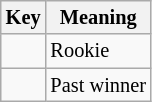<table class="wikitable" style="font-size: 85%;">
<tr>
<th>Key</th>
<th>Meaning</th>
</tr>
<tr>
<td align="center"><strong></strong></td>
<td>Rookie</td>
</tr>
<tr>
<td align="center"><strong></strong></td>
<td>Past winner</td>
</tr>
</table>
